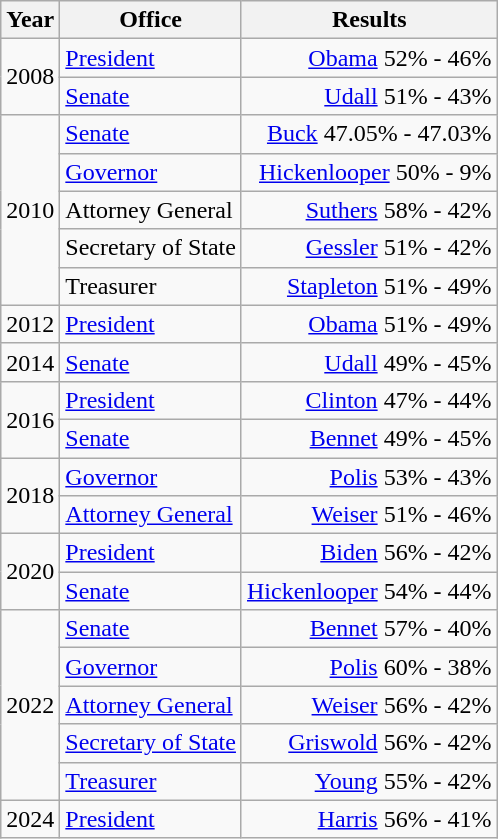<table class=wikitable>
<tr>
<th>Year</th>
<th>Office</th>
<th>Results</th>
</tr>
<tr>
<td rowspan=2>2008</td>
<td><a href='#'>President</a></td>
<td align="right" ><a href='#'>Obama</a> 52% - 46%</td>
</tr>
<tr>
<td><a href='#'>Senate</a></td>
<td align="right" ><a href='#'>Udall</a> 51% - 43%</td>
</tr>
<tr>
<td rowspan=5>2010</td>
<td><a href='#'>Senate</a></td>
<td align="right" ><a href='#'>Buck</a> 47.05% - 47.03%</td>
</tr>
<tr>
<td><a href='#'>Governor</a></td>
<td align="right" ><a href='#'>Hickenlooper</a> 50% - 9%</td>
</tr>
<tr>
<td>Attorney General</td>
<td align="right" ><a href='#'>Suthers</a> 58% - 42%</td>
</tr>
<tr>
<td>Secretary of State</td>
<td align="right" ><a href='#'>Gessler</a> 51% - 42%</td>
</tr>
<tr>
<td>Treasurer</td>
<td align="right" ><a href='#'>Stapleton</a> 51% - 49%</td>
</tr>
<tr>
<td>2012</td>
<td><a href='#'>President</a></td>
<td align="right" ><a href='#'>Obama</a> 51% - 49%</td>
</tr>
<tr>
<td>2014</td>
<td><a href='#'>Senate</a></td>
<td align="right" ><a href='#'>Udall</a> 49% - 45%</td>
</tr>
<tr>
<td rowspan=2>2016</td>
<td><a href='#'>President</a></td>
<td align="right" ><a href='#'>Clinton</a> 47% - 44%</td>
</tr>
<tr>
<td><a href='#'>Senate</a></td>
<td align="right" ><a href='#'>Bennet</a> 49% - 45%</td>
</tr>
<tr>
<td rowspan=2>2018</td>
<td><a href='#'>Governor</a></td>
<td align="right" ><a href='#'>Polis</a> 53% - 43%</td>
</tr>
<tr>
<td><a href='#'>Attorney General</a></td>
<td align="right" ><a href='#'>Weiser</a> 51% - 46%</td>
</tr>
<tr>
<td rowspan=2>2020</td>
<td><a href='#'>President</a></td>
<td align="right" ><a href='#'>Biden</a> 56% - 42%</td>
</tr>
<tr>
<td><a href='#'>Senate</a></td>
<td align="right" ><a href='#'>Hickenlooper</a> 54% - 44%</td>
</tr>
<tr>
<td rowspan=5>2022</td>
<td><a href='#'>Senate</a></td>
<td align="right" ><a href='#'>Bennet</a> 57% - 40%</td>
</tr>
<tr>
<td><a href='#'>Governor</a></td>
<td align="right" ><a href='#'>Polis</a> 60% - 38%</td>
</tr>
<tr>
<td><a href='#'>Attorney General</a></td>
<td align="right" ><a href='#'>Weiser</a> 56% - 42%</td>
</tr>
<tr>
<td><a href='#'>Secretary of State</a></td>
<td align="right" ><a href='#'>Griswold</a> 56% - 42%</td>
</tr>
<tr>
<td><a href='#'>Treasurer</a></td>
<td align="right" ><a href='#'>Young</a> 55% - 42%</td>
</tr>
<tr>
<td>2024</td>
<td><a href='#'>President</a></td>
<td align="right" ><a href='#'>Harris</a> 56% - 41%</td>
</tr>
</table>
